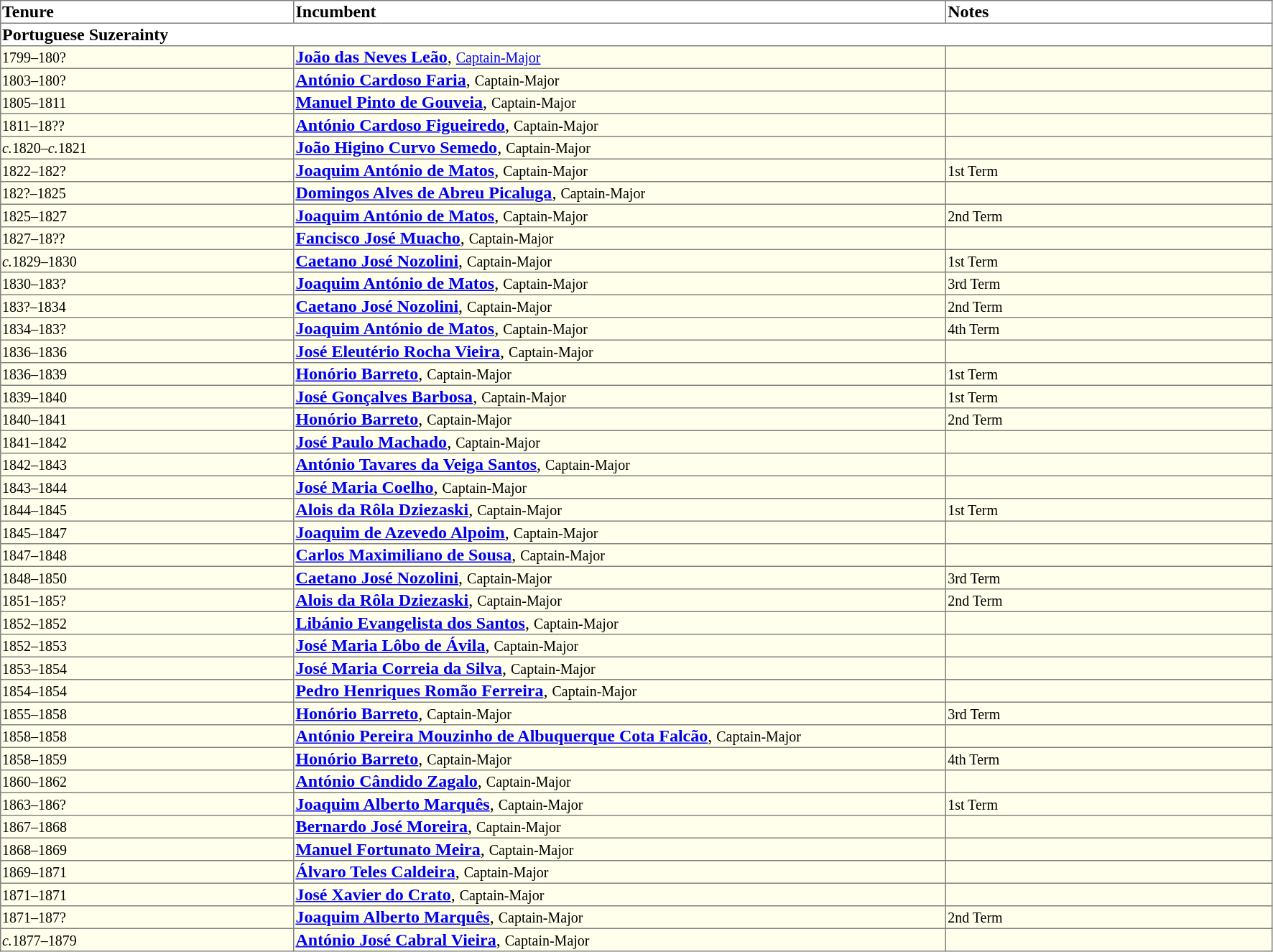<table border=1 style="border-collapse: collapse">
<tr align=left>
<th width="18%">Tenure</th>
<th width="40%">Incumbent</th>
<th width="20%">Notes</th>
</tr>
<tr valign=top>
<td colspan="3"><strong>Portuguese Suzerainty</strong></td>
</tr>
<tr valign=top bgcolor="#ffffec">
<td><small>1799–180?</small></td>
<td><strong><a href='#'>João das Neves Leão</a></strong>, <small><a href='#'>Captain-Major</a></small></td>
<td></td>
</tr>
<tr valign=top bgcolor="#ffffec">
<td><small>1803–180?</small></td>
<td><strong><a href='#'>António Cardoso Faria</a></strong>, <small>Captain-Major</small></td>
<td></td>
</tr>
<tr valign=top bgcolor="#ffffec">
<td><small>1805–1811</small></td>
<td><strong><a href='#'>Manuel Pinto de Gouveia</a></strong>, <small>Captain-Major</small></td>
<td></td>
</tr>
<tr valign=top bgcolor="#ffffec">
<td><small>1811–18??</small></td>
<td><strong><a href='#'>António Cardoso Figueiredo</a></strong>, <small>Captain-Major</small></td>
<td></td>
</tr>
<tr valign=top bgcolor="#ffffec">
<td><small><em>c.</em>1820–<em>c.</em>1821 </small></td>
<td><strong><a href='#'>João Higino Curvo Semedo</a></strong>, <small>Captain-Major</small></td>
<td></td>
</tr>
<tr valign=top bgcolor="#ffffec">
<td><small>1822–182?</small></td>
<td><strong><a href='#'>Joaquim António de Matos</a></strong>, <small>Captain-Major</small></td>
<td><small>1st Term</small></td>
</tr>
<tr valign=top bgcolor="#ffffec">
<td><small>182?–1825</small></td>
<td><strong><a href='#'>Domingos Alves de Abreu Picaluga</a></strong>, <small>Captain-Major</small></td>
<td></td>
</tr>
<tr valign=top bgcolor="#ffffec">
<td><small>1825–1827</small></td>
<td><strong><a href='#'>Joaquim António de Matos</a></strong>, <small>Captain-Major</small></td>
<td><small>2nd Term</small></td>
</tr>
<tr valign=top bgcolor="#ffffec">
<td><small>1827–18??</small></td>
<td><strong><a href='#'>Fancisco José Muacho</a></strong>, <small>Captain-Major</small></td>
<td></td>
</tr>
<tr valign=top bgcolor="#ffffec">
<td><small><em>c.</em>1829–1830 </small></td>
<td><strong><a href='#'>Caetano José Nozolini</a></strong>, <small>Captain-Major</small></td>
<td><small>1st Term</small></td>
</tr>
<tr valign=top bgcolor="#ffffec">
<td><small>1830–183?</small></td>
<td><strong><a href='#'>Joaquim António de Matos</a></strong>, <small>Captain-Major</small></td>
<td><small>3rd Term</small></td>
</tr>
<tr valign=top bgcolor="#ffffec">
<td><small>183?–1834</small></td>
<td><strong><a href='#'>Caetano José Nozolini</a></strong>, <small>Captain-Major</small></td>
<td><small>2nd Term</small></td>
</tr>
<tr valign=top bgcolor="#ffffec">
<td><small>1834–183?</small></td>
<td><strong><a href='#'>Joaquim António de Matos</a></strong>, <small>Captain-Major</small></td>
<td><small>4th Term</small></td>
</tr>
<tr valign=top bgcolor="#ffffec">
<td><small>1836–1836</small></td>
<td><strong><a href='#'>José Eleutério Rocha Vieira</a></strong>, <small>Captain-Major</small></td>
<td></td>
</tr>
<tr valign=top bgcolor="#ffffec">
<td><small>1836–1839</small></td>
<td><strong><a href='#'>Honório Barreto</a></strong>, <small>Captain-Major</small></td>
<td><small>1st Term</small></td>
</tr>
<tr valign=top bgcolor="#ffffec">
<td><small>1839–1840</small></td>
<td><strong><a href='#'>José Gonçalves Barbosa</a></strong>, <small>Captain-Major</small></td>
<td><small>1st Term</small></td>
</tr>
<tr valign=top bgcolor="#ffffec">
<td><small>1840–1841</small></td>
<td><strong><a href='#'>Honório Barreto</a></strong>, <small>Captain-Major</small></td>
<td><small>2nd Term</small></td>
</tr>
<tr valign=top bgcolor="#ffffec">
<td><small>1841–1842</small></td>
<td><strong><a href='#'>José Paulo Machado</a></strong>, <small>Captain-Major</small></td>
<td></td>
</tr>
<tr valign=top bgcolor="#ffffec">
<td><small>1842–1843</small></td>
<td><strong><a href='#'>António Tavares da Veiga Santos</a></strong>, <small>Captain-Major</small></td>
<td></td>
</tr>
<tr valign=top bgcolor="#ffffec">
<td><small>1843–1844</small></td>
<td><strong><a href='#'>José Maria Coelho</a></strong>, <small>Captain-Major</small></td>
<td></td>
</tr>
<tr valign=top bgcolor="#ffffec">
<td><small>1844–1845</small></td>
<td><strong><a href='#'>Alois da Rôla Dziezaski</a></strong>, <small>Captain-Major</small></td>
<td><small>1st Term</small></td>
</tr>
<tr valign=top bgcolor="#ffffec">
<td><small>1845–1847</small></td>
<td><strong><a href='#'>Joaquim de Azevedo Alpoim</a></strong>, <small>Captain-Major</small></td>
<td></td>
</tr>
<tr valign=top bgcolor="#ffffec">
<td><small>1847–1848</small></td>
<td><strong><a href='#'>Carlos Maximiliano de Sousa</a></strong>, <small>Captain-Major</small></td>
<td></td>
</tr>
<tr valign=top bgcolor="#ffffec">
<td><small>1848–1850</small></td>
<td><strong><a href='#'>Caetano José Nozolini</a></strong>, <small>Captain-Major</small></td>
<td><small>3rd Term</small></td>
</tr>
<tr valign=top bgcolor="#ffffec">
<td><small>1851–185?</small></td>
<td><strong><a href='#'>Alois da Rôla Dziezaski</a></strong>, <small>Captain-Major</small></td>
<td><small>2nd Term</small></td>
</tr>
<tr valign=top bgcolor="#ffffec">
<td><small>1852–1852</small></td>
<td><strong><a href='#'>Libánio Evangelista dos Santos</a></strong>, <small>Captain-Major</small></td>
<td></td>
</tr>
<tr valign=top bgcolor="#ffffec">
<td><small>1852–1853</small></td>
<td><strong><a href='#'>José Maria Lôbo de Ávila</a></strong>, <small>Captain-Major</small></td>
<td></td>
</tr>
<tr valign=top bgcolor="#ffffec">
<td><small>1853–1854</small></td>
<td><strong><a href='#'>José Maria Correia da Silva</a></strong>, <small>Captain-Major</small></td>
<td></td>
</tr>
<tr valign=top bgcolor="#ffffec">
<td><small>1854–1854</small></td>
<td><strong><a href='#'>Pedro Henriques Romão Ferreira</a></strong>, <small>Captain-Major</small></td>
<td></td>
</tr>
<tr valign=top bgcolor="#ffffec">
<td><small>1855–1858</small></td>
<td><strong><a href='#'>Honório Barreto</a></strong>, <small>Captain-Major</small></td>
<td><small>3rd Term</small></td>
</tr>
<tr valign=top bgcolor="#ffffec">
<td><small>1858–1858</small></td>
<td><strong><a href='#'>António Pereira Mouzinho de Albuquerque Cota Falcão</a></strong>, <small>Captain-Major</small></td>
<td></td>
</tr>
<tr valign=top bgcolor="#ffffec">
<td><small>1858–1859</small></td>
<td><strong><a href='#'>Honório Barreto</a></strong>, <small>Captain-Major</small></td>
<td><small>4th Term</small></td>
</tr>
<tr valign=top bgcolor="#ffffec">
<td><small>1860–1862</small></td>
<td><strong><a href='#'>António Cândido Zagalo</a></strong>, <small>Captain-Major</small></td>
<td></td>
</tr>
<tr valign=top bgcolor="#ffffec">
<td><small>1863–186?</small></td>
<td><strong><a href='#'>Joaquim Alberto Marquês</a></strong>, <small>Captain-Major</small></td>
<td><small>1st Term</small></td>
</tr>
<tr valign=top bgcolor="#ffffec">
<td><small>1867–1868</small></td>
<td><strong><a href='#'>Bernardo José Moreira</a></strong>, <small>Captain-Major</small></td>
<td></td>
</tr>
<tr valign=top bgcolor="#ffffec">
<td><small>1868–1869</small></td>
<td><strong><a href='#'>Manuel Fortunato Meira</a></strong>, <small>Captain-Major</small></td>
<td></td>
</tr>
<tr valign=top bgcolor="#ffffec">
<td><small>1869–1871</small></td>
<td><strong><a href='#'>Álvaro Teles Caldeira</a></strong>, <small>Captain-Major</small></td>
<td></td>
</tr>
<tr valign=top bgcolor="#ffffec">
<td><small>1871–1871</small></td>
<td><strong><a href='#'>José Xavier do Crato</a></strong>, <small>Captain-Major</small></td>
<td></td>
</tr>
<tr valign=top bgcolor="#ffffec">
<td><small>1871–187?</small></td>
<td><strong><a href='#'>Joaquim Alberto Marquês</a></strong>, <small>Captain-Major</small></td>
<td><small>2nd Term</small></td>
</tr>
<tr valign=top bgcolor="#ffffec">
<td><small><em>c.</em>1877–1879</small></td>
<td><strong><a href='#'>António José Cabral Vieira</a></strong>, <small>Captain-Major</small></td>
<td></td>
</tr>
</table>
